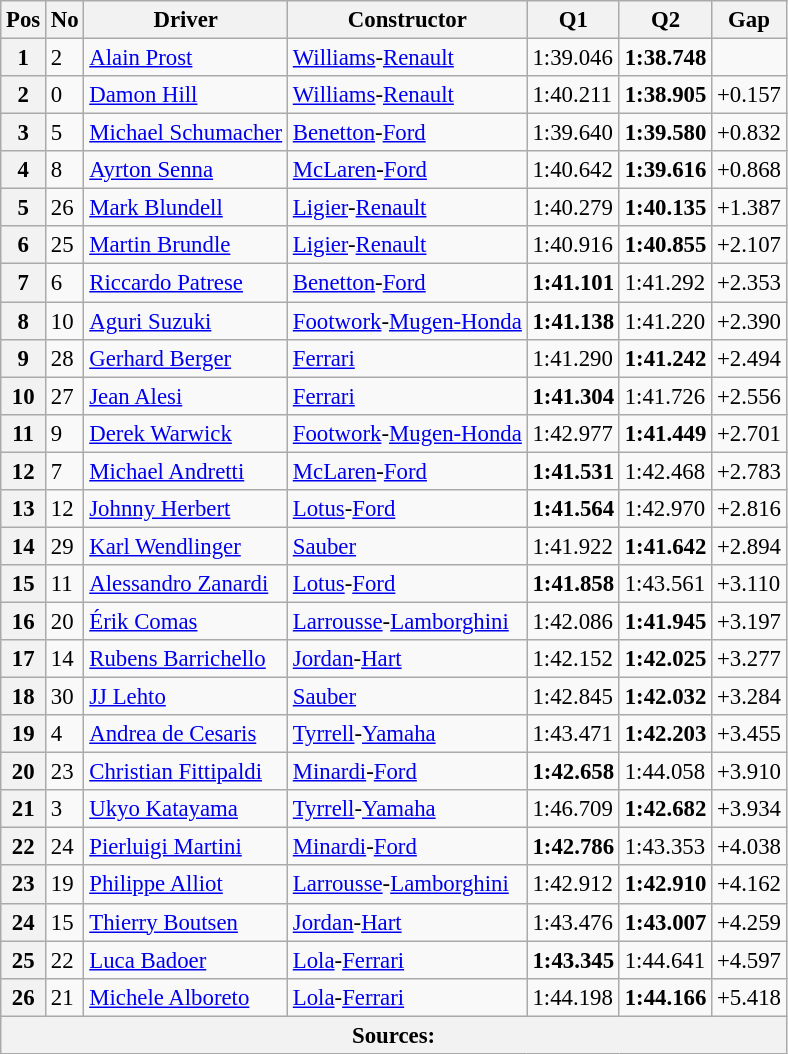<table class="wikitable sortable" style="font-size: 95%;">
<tr>
<th>Pos</th>
<th>No</th>
<th>Driver</th>
<th>Constructor</th>
<th>Q1</th>
<th>Q2</th>
<th>Gap</th>
</tr>
<tr>
<th>1</th>
<td>2</td>
<td> <a href='#'>Alain Prost</a></td>
<td><a href='#'>Williams</a>-<a href='#'>Renault</a></td>
<td>1:39.046</td>
<td><strong>1:38.748</strong></td>
<td></td>
</tr>
<tr>
<th>2</th>
<td>0</td>
<td> <a href='#'>Damon Hill</a></td>
<td><a href='#'>Williams</a>-<a href='#'>Renault</a></td>
<td>1:40.211</td>
<td><strong>1:38.905</strong></td>
<td>+0.157</td>
</tr>
<tr>
<th>3</th>
<td>5</td>
<td> <a href='#'>Michael Schumacher</a></td>
<td><a href='#'>Benetton</a>-<a href='#'>Ford</a></td>
<td>1:39.640</td>
<td><strong>1:39.580</strong></td>
<td>+0.832</td>
</tr>
<tr>
<th>4</th>
<td>8</td>
<td> <a href='#'>Ayrton Senna</a></td>
<td><a href='#'>McLaren</a>-<a href='#'>Ford</a></td>
<td>1:40.642</td>
<td><strong>1:39.616</strong></td>
<td>+0.868</td>
</tr>
<tr>
<th>5</th>
<td>26</td>
<td> <a href='#'>Mark Blundell</a></td>
<td><a href='#'>Ligier</a>-<a href='#'>Renault</a></td>
<td>1:40.279</td>
<td><strong>1:40.135</strong></td>
<td>+1.387</td>
</tr>
<tr>
<th>6</th>
<td>25</td>
<td> <a href='#'>Martin Brundle</a></td>
<td><a href='#'>Ligier</a>-<a href='#'>Renault</a></td>
<td>1:40.916</td>
<td><strong>1:40.855</strong></td>
<td>+2.107</td>
</tr>
<tr>
<th>7</th>
<td>6</td>
<td> <a href='#'>Riccardo Patrese</a></td>
<td><a href='#'>Benetton</a>-<a href='#'>Ford</a></td>
<td><strong>1:41.101</strong></td>
<td>1:41.292</td>
<td>+2.353</td>
</tr>
<tr>
<th>8</th>
<td>10</td>
<td> <a href='#'>Aguri Suzuki</a></td>
<td><a href='#'>Footwork</a>-<a href='#'>Mugen-Honda</a></td>
<td><strong>1:41.138</strong></td>
<td>1:41.220</td>
<td>+2.390</td>
</tr>
<tr>
<th>9</th>
<td>28</td>
<td> <a href='#'>Gerhard Berger</a></td>
<td><a href='#'>Ferrari</a></td>
<td>1:41.290</td>
<td><strong>1:41.242</strong></td>
<td>+2.494</td>
</tr>
<tr>
<th>10</th>
<td>27</td>
<td> <a href='#'>Jean Alesi</a></td>
<td><a href='#'>Ferrari</a></td>
<td><strong>1:41.304</strong></td>
<td>1:41.726</td>
<td>+2.556</td>
</tr>
<tr>
<th>11</th>
<td>9</td>
<td> <a href='#'>Derek Warwick</a></td>
<td><a href='#'>Footwork</a>-<a href='#'>Mugen-Honda</a></td>
<td>1:42.977</td>
<td><strong>1:41.449</strong></td>
<td>+2.701</td>
</tr>
<tr>
<th>12</th>
<td>7</td>
<td> <a href='#'>Michael Andretti</a></td>
<td><a href='#'>McLaren</a>-<a href='#'>Ford</a></td>
<td><strong>1:41.531</strong></td>
<td>1:42.468</td>
<td>+2.783</td>
</tr>
<tr>
<th>13</th>
<td>12</td>
<td> <a href='#'>Johnny Herbert</a></td>
<td><a href='#'>Lotus</a>-<a href='#'>Ford</a></td>
<td><strong>1:41.564</strong></td>
<td>1:42.970</td>
<td>+2.816</td>
</tr>
<tr>
<th>14</th>
<td>29</td>
<td> <a href='#'>Karl Wendlinger</a></td>
<td><a href='#'>Sauber</a></td>
<td>1:41.922</td>
<td><strong>1:41.642</strong></td>
<td>+2.894</td>
</tr>
<tr>
<th>15</th>
<td>11</td>
<td> <a href='#'>Alessandro Zanardi</a></td>
<td><a href='#'>Lotus</a>-<a href='#'>Ford</a></td>
<td><strong>1:41.858</strong></td>
<td>1:43.561</td>
<td>+3.110</td>
</tr>
<tr>
<th>16</th>
<td>20</td>
<td> <a href='#'>Érik Comas</a></td>
<td><a href='#'>Larrousse</a>-<a href='#'>Lamborghini</a></td>
<td>1:42.086</td>
<td><strong>1:41.945</strong></td>
<td>+3.197</td>
</tr>
<tr>
<th>17</th>
<td>14</td>
<td> <a href='#'>Rubens Barrichello</a></td>
<td><a href='#'>Jordan</a>-<a href='#'>Hart</a></td>
<td>1:42.152</td>
<td><strong>1:42.025</strong></td>
<td>+3.277</td>
</tr>
<tr>
<th>18</th>
<td>30</td>
<td> <a href='#'>JJ Lehto</a></td>
<td><a href='#'>Sauber</a></td>
<td>1:42.845</td>
<td><strong>1:42.032</strong></td>
<td>+3.284</td>
</tr>
<tr>
<th>19</th>
<td>4</td>
<td> <a href='#'>Andrea de Cesaris</a></td>
<td><a href='#'>Tyrrell</a>-<a href='#'>Yamaha</a></td>
<td>1:43.471</td>
<td><strong>1:42.203</strong></td>
<td>+3.455</td>
</tr>
<tr>
<th>20</th>
<td>23</td>
<td> <a href='#'>Christian Fittipaldi</a></td>
<td><a href='#'>Minardi</a>-<a href='#'>Ford</a></td>
<td><strong>1:42.658</strong></td>
<td>1:44.058</td>
<td>+3.910</td>
</tr>
<tr>
<th>21</th>
<td>3</td>
<td> <a href='#'>Ukyo Katayama</a></td>
<td><a href='#'>Tyrrell</a>-<a href='#'>Yamaha</a></td>
<td>1:46.709</td>
<td><strong>1:42.682</strong></td>
<td>+3.934</td>
</tr>
<tr>
<th>22</th>
<td>24</td>
<td> <a href='#'>Pierluigi Martini</a></td>
<td><a href='#'>Minardi</a>-<a href='#'>Ford</a></td>
<td><strong>1:42.786</strong></td>
<td>1:43.353</td>
<td>+4.038</td>
</tr>
<tr>
<th>23</th>
<td>19</td>
<td> <a href='#'>Philippe Alliot</a></td>
<td><a href='#'>Larrousse</a>-<a href='#'>Lamborghini</a></td>
<td>1:42.912</td>
<td><strong>1:42.910</strong></td>
<td>+4.162</td>
</tr>
<tr>
<th>24</th>
<td>15</td>
<td> <a href='#'>Thierry Boutsen</a></td>
<td><a href='#'>Jordan</a>-<a href='#'>Hart</a></td>
<td>1:43.476</td>
<td><strong>1:43.007</strong></td>
<td>+4.259</td>
</tr>
<tr>
<th>25</th>
<td>22</td>
<td> <a href='#'>Luca Badoer</a></td>
<td><a href='#'>Lola</a>-<a href='#'>Ferrari</a></td>
<td><strong>1:43.345</strong></td>
<td>1:44.641</td>
<td>+4.597</td>
</tr>
<tr>
<th>26</th>
<td>21</td>
<td> <a href='#'>Michele Alboreto</a></td>
<td><a href='#'>Lola</a>-<a href='#'>Ferrari</a></td>
<td>1:44.198</td>
<td><strong>1:44.166</strong></td>
<td>+5.418</td>
</tr>
<tr>
<th colspan="7">Sources:</th>
</tr>
</table>
